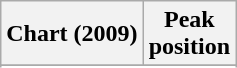<table class="wikitable sortable">
<tr>
<th>Chart (2009)</th>
<th>Peak<br>position</th>
</tr>
<tr>
</tr>
<tr>
</tr>
</table>
